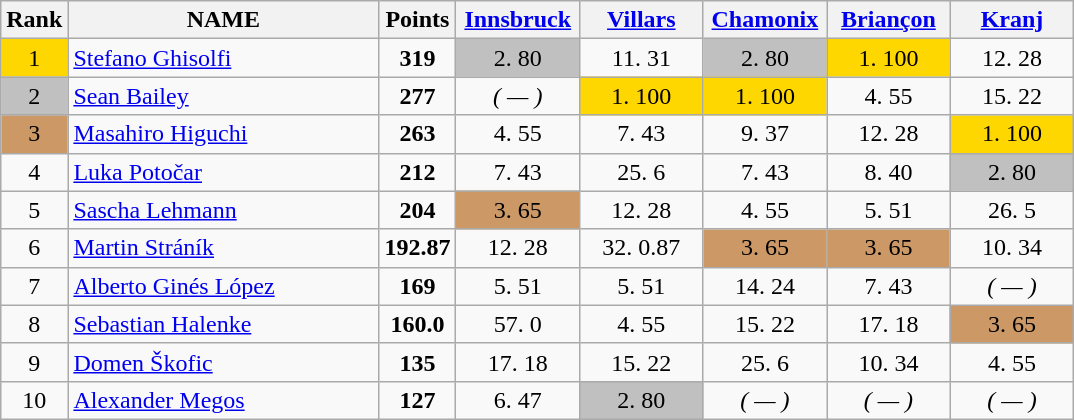<table class="wikitable sortable" style="text-align: center;">
<tr>
<th>Rank</th>
<th width = "200">NAME</th>
<th>Points</th>
<th width="75" data-sort-type="number"><a href='#'>Innsbruck</a></th>
<th width="75" data-sort-type="number"><a href='#'>Villars</a></th>
<th width="75" data-sort-type="number"><a href='#'>Chamonix</a></th>
<th width="75" data-sort-type="number"><a href='#'>Briançon</a></th>
<th width="75" data-sort-type="number"><a href='#'>Kranj</a></th>
</tr>
<tr>
<td style="background: gold">1</td>
<td align="left"> <a href='#'>Stefano Ghisolfi</a></td>
<td><strong>319</strong></td>
<td style="background: silver">2. 80</td>
<td>11. 31</td>
<td style="background: silver">2. 80</td>
<td style="background: gold">1. 100</td>
<td>12. 28</td>
</tr>
<tr>
<td style="background: silver">2</td>
<td align="left"> <a href='#'>Sean Bailey</a></td>
<td><strong>277</strong></td>
<td><em>( — )</em></td>
<td style="background: gold">1. 100</td>
<td style="background: gold">1. 100</td>
<td>4. 55</td>
<td>15. 22</td>
</tr>
<tr>
<td style="background: #cc9966">3</td>
<td align="left"> <a href='#'>Masahiro Higuchi</a></td>
<td><strong>263</strong></td>
<td>4. 55</td>
<td>7. 43</td>
<td>9. 37</td>
<td>12. 28</td>
<td style="background: gold">1. 100</td>
</tr>
<tr>
<td>4</td>
<td align="left"> <a href='#'>Luka Potočar</a></td>
<td><strong>212</strong></td>
<td>7. 43</td>
<td>25. 6</td>
<td>7. 43</td>
<td>8. 40</td>
<td style="background: silver">2. 80</td>
</tr>
<tr>
<td>5</td>
<td align="left"> <a href='#'>Sascha Lehmann</a></td>
<td><strong>204</strong></td>
<td style="background: #cc9966">3. 65</td>
<td>12. 28</td>
<td>4. 55</td>
<td>5. 51</td>
<td>26. 5</td>
</tr>
<tr>
<td>6</td>
<td align="left"> <a href='#'>Martin Stráník</a></td>
<td><strong>192.87</strong></td>
<td>12. 28</td>
<td>32. 0.87</td>
<td style="background: #cc9966">3. 65</td>
<td style="background: #cc9966">3. 65</td>
<td>10. 34</td>
</tr>
<tr>
<td>7</td>
<td align="left"> <a href='#'>Alberto Ginés López</a></td>
<td><strong>169</strong></td>
<td>5. 51</td>
<td>5. 51</td>
<td>14. 24</td>
<td>7. 43</td>
<td><em>( — )</em></td>
</tr>
<tr>
<td>8</td>
<td align="left"> <a href='#'>Sebastian Halenke</a></td>
<td><strong>160.0</strong></td>
<td>57. 0</td>
<td>4. 55</td>
<td>15. 22</td>
<td>17. 18</td>
<td style="background: #cc9966">3. 65</td>
</tr>
<tr>
<td>9</td>
<td align="left"> <a href='#'>Domen Škofic</a></td>
<td><strong>135</strong></td>
<td>17. 18</td>
<td>15. 22</td>
<td>25. 6</td>
<td>10. 34</td>
<td>4. 55</td>
</tr>
<tr>
<td>10</td>
<td align="left"> <a href='#'>Alexander Megos</a></td>
<td><strong>127</strong></td>
<td>6. 47</td>
<td style="background: silver">2. 80</td>
<td><em>( — )</em></td>
<td><em>( — )</em></td>
<td><em>( — )</em></td>
</tr>
</table>
